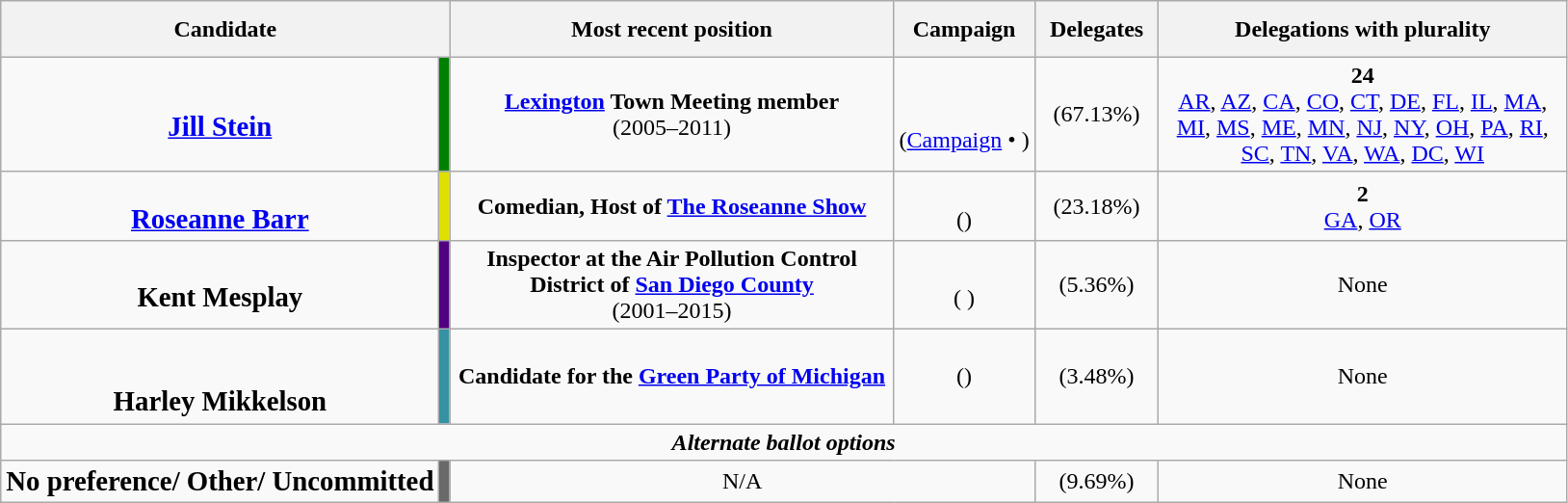<table class="wikitable sortable" style="text-align:center;">
<tr>
<th colspan=2 style="padding:10px; width:120px; ">Candidate</th>
<th style="width:300px;"  class="unsortable">Most recent position</th>
<th class="unsortable">Campaign</th>
<th style="padding:10px;">Delegates</th>
<th style="width:275px;">Delegations with plurality</th>
</tr>
<tr>
<td data-sort-value="Stein, Jill"><br><big><strong><a href='#'>Jill Stein</a></strong></big></td>
<td style="background:green;"></td>
<td><strong><a href='#'>Lexington</a> Town Meeting member</strong><br>(2005–2011)</td>
<td><br><br> (<a href='#'>Campaign</a> • )</td>
<td data-sort-value="120">(67.13%)</td>
<td data-sort-value="17"><strong>24</strong><br><a href='#'>AR</a>, <a href='#'>AZ</a>, <a href='#'>CA</a>,  <a href='#'>CO</a>, <a href='#'>CT</a>, <a href='#'>DE</a>, <a href='#'>FL</a>, <a href='#'>IL</a>, <a href='#'>MA</a>, <a href='#'>MI</a>, <a href='#'>MS</a>, <a href='#'>ME</a>, <a href='#'>MN</a>, <a href='#'>NJ</a>, <a href='#'>NY</a>, <a href='#'>OH</a>, <a href='#'>PA</a>, <a href='#'>RI</a>, <a href='#'>SC</a>, <a href='#'>TN</a>, <a href='#'>VA</a>, <a href='#'>WA</a>, <a href='#'>DC</a>, <a href='#'>WI</a></td>
</tr>
<tr>
<td data-sort-value="Barr, Roseanne"><br><big><strong><a href='#'>Roseanne Barr</a></strong></big></td>
<td style="background:#E0E000;"></td>
<td><strong>Comedian, Host of <a href='#'>The Roseanne Show</a></strong></td>
<td><br>()</td>
<td data-sort-value="011">(23.18%)</td>
<td data-sort-value="01"><strong>2</strong><br><a href='#'>GA</a>, <a href='#'>OR</a></td>
</tr>
<tr>
<td data-sort-value="Mesplay, Kent"><br><big><strong>Kent Mesplay</strong></big></td>
<td style="background: #500080;"></td>
<td><strong>Inspector at the Air Pollution Control<br>District of <a href='#'>San Diego County</a></strong><br>(2001–2015)</td>
<td><br>( )</td>
<td data-sort-value="004">(5.36%)</td>
<td data-sort-value="00">None</td>
</tr>
<tr>
<td data-sort-value="Mikkelson, Harley"><br><br><big><strong>Harley Mikkelson</strong></big></td>
<td style="background:#3492a4;"></td>
<td><strong>Candidate for the <a href='#'>Green Party of Michigan</a></strong></td>
<td>()</td>
<td data-sort-value="005">(3.48%)</td>
<td data-sort-value="00">None</td>
</tr>
<tr>
<td colspan=6 style="text-align:center;"><strong><em>Alternate ballot options</em></strong></td>
</tr>
<tr>
<td data-sort-value="No preference/ Other/ Uncommitted"><big><strong>No preference/ Other/ Uncommitted</strong></big></td>
<td style="background:dimGrey;"></td>
<td colspan=2>N/A</td>
<td data-sort-value="008">(9.69%)</td>
<td data-sort-value="00">None</td>
</tr>
</table>
